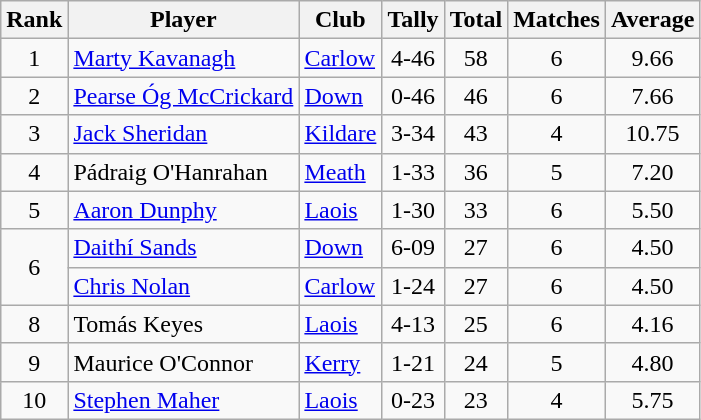<table class="wikitable">
<tr>
<th>Rank</th>
<th>Player</th>
<th>Club</th>
<th>Tally</th>
<th>Total</th>
<th>Matches</th>
<th>Average</th>
</tr>
<tr>
<td rowspan="1" style="text-align:center;">1</td>
<td><a href='#'>Marty Kavanagh</a></td>
<td><a href='#'>Carlow</a></td>
<td align=center>4-46</td>
<td align=center>58</td>
<td align=center>6</td>
<td align=center>9.66</td>
</tr>
<tr>
<td rowspan="1" style="text-align:center;">2</td>
<td><a href='#'>Pearse Óg McCrickard</a></td>
<td><a href='#'>Down</a></td>
<td align=center>0-46</td>
<td align=center>46</td>
<td align=center>6</td>
<td align=center>7.66</td>
</tr>
<tr>
<td rowspan="1" style="text-align:center;">3</td>
<td><a href='#'>Jack Sheridan</a></td>
<td><a href='#'>Kildare</a></td>
<td align=center>3-34</td>
<td align=center>43</td>
<td align=center>4</td>
<td align=center>10.75</td>
</tr>
<tr>
<td rowspan="1" style="text-align:center;">4</td>
<td>Pádraig O'Hanrahan</td>
<td><a href='#'>Meath</a></td>
<td align=center>1-33</td>
<td align=center>36</td>
<td align=center>5</td>
<td align=center>7.20</td>
</tr>
<tr>
<td rowspan="1" style="text-align:center;">5</td>
<td><a href='#'>Aaron Dunphy</a></td>
<td><a href='#'>Laois</a></td>
<td align=center>1-30</td>
<td align=center>33</td>
<td align=center>6</td>
<td align=center>5.50</td>
</tr>
<tr>
<td rowspan="2" style="text-align:center;">6</td>
<td><a href='#'>Daithí Sands</a></td>
<td><a href='#'>Down</a></td>
<td align=center>6-09</td>
<td align=center>27</td>
<td align=center>6</td>
<td align=center>4.50</td>
</tr>
<tr>
<td><a href='#'>Chris Nolan</a></td>
<td><a href='#'>Carlow</a></td>
<td align=center>1-24</td>
<td align=center>27</td>
<td align=center>6</td>
<td align=center>4.50</td>
</tr>
<tr>
<td rowspan="1" style="text-align:center;">8</td>
<td>Tomás Keyes</td>
<td><a href='#'>Laois</a></td>
<td align=center>4-13</td>
<td align=center>25</td>
<td align=center>6</td>
<td align=center>4.16</td>
</tr>
<tr>
<td rowspan="1" style="text-align:center;">9</td>
<td>Maurice O'Connor</td>
<td><a href='#'>Kerry</a></td>
<td align=center>1-21</td>
<td align=center>24</td>
<td align=center>5</td>
<td align=center>4.80</td>
</tr>
<tr>
<td rowspan="1" style="text-align:center;">10</td>
<td><a href='#'>Stephen Maher</a></td>
<td><a href='#'>Laois</a></td>
<td align=center>0-23</td>
<td align=center>23</td>
<td align=center>4</td>
<td align=center>5.75</td>
</tr>
</table>
